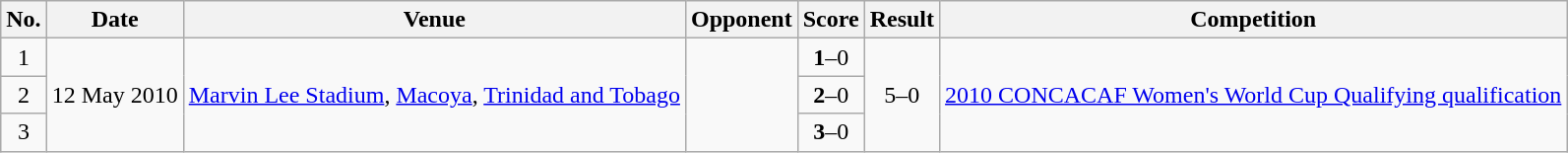<table class="wikitable">
<tr>
<th>No.</th>
<th>Date</th>
<th>Venue</th>
<th>Opponent</th>
<th>Score</th>
<th>Result</th>
<th>Competition</th>
</tr>
<tr>
<td style="text-align:center;">1</td>
<td rowspan=3>12 May 2010</td>
<td rowspan=3><a href='#'>Marvin Lee Stadium</a>, <a href='#'>Macoya</a>, <a href='#'>Trinidad and Tobago</a></td>
<td rowspan=3></td>
<td style="text-align:center;"><strong>1</strong>–0</td>
<td rowspan=3 style="text-align:center;">5–0</td>
<td rowspan=3><a href='#'>2010 CONCACAF Women's World Cup Qualifying qualification</a></td>
</tr>
<tr style="text-align:center;">
<td>2</td>
<td><strong>2</strong>–0</td>
</tr>
<tr style="text-align:center;">
<td>3</td>
<td><strong>3</strong>–0</td>
</tr>
</table>
